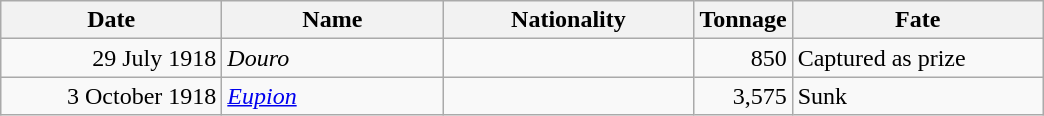<table class="wikitable sortable">
<tr>
<th width="140px">Date</th>
<th width="140px">Name</th>
<th width="160px">Nationality</th>
<th width="25px">Tonnage</th>
<th width="160px">Fate</th>
</tr>
<tr>
<td align="right">29 July 1918</td>
<td align="left"><em>Douro</em></td>
<td align="left"></td>
<td align="right">850</td>
<td align="left">Captured as prize</td>
</tr>
<tr>
<td align="right">3 October 1918</td>
<td align="left"><a href='#'><em>Eupion</em></a></td>
<td align="left"></td>
<td align="right">3,575</td>
<td align="left">Sunk</td>
</tr>
</table>
